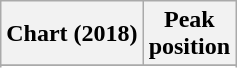<table class="wikitable sortable plainrowheaders" style="text-align:center">
<tr>
<th scope="col">Chart (2018)</th>
<th scope="col">Peak<br> position</th>
</tr>
<tr>
</tr>
<tr>
</tr>
<tr>
</tr>
<tr>
</tr>
<tr>
</tr>
<tr>
</tr>
<tr>
</tr>
</table>
